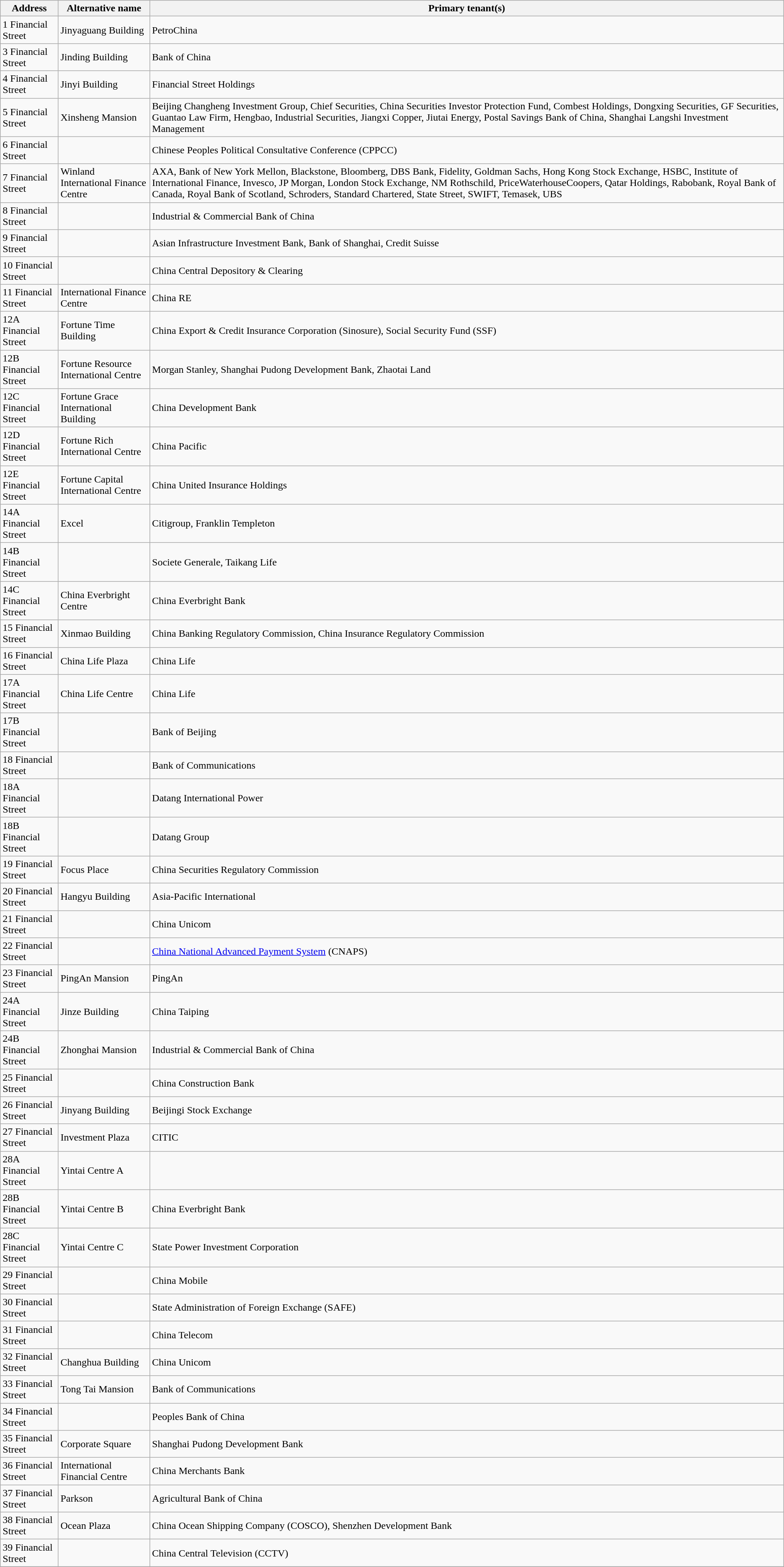<table class="wikitable">
<tr>
<th>Address</th>
<th>Alternative name</th>
<th>Primary tenant(s)</th>
</tr>
<tr>
<td>1 Financial Street</td>
<td>Jinyaguang Building</td>
<td>PetroChina</td>
</tr>
<tr>
<td>3 Financial Street</td>
<td>Jinding Building</td>
<td>Bank of China</td>
</tr>
<tr>
<td>4 Financial Street</td>
<td>Jinyi Building</td>
<td>Financial Street Holdings</td>
</tr>
<tr>
<td>5 Financial Street</td>
<td>Xinsheng Mansion</td>
<td>Beijing Changheng Investment Group, Chief Securities, China Securities Investor Protection Fund, Combest Holdings, Dongxing Securities, GF Securities, Guantao Law Firm, Hengbao, Industrial Securities, Jiangxi Copper, Jiutai Energy, Postal Savings Bank of China, Shanghai Langshi Investment Management</td>
</tr>
<tr>
<td>6 Financial Street</td>
<td></td>
<td>Chinese Peoples Political Consultative Conference (CPPCC)</td>
</tr>
<tr>
<td>7 Financial Street</td>
<td>Winland International Finance Centre</td>
<td>AXA, Bank of New York Mellon, Blackstone, Bloomberg, DBS Bank, Fidelity, Goldman Sachs, Hong Kong Stock Exchange, HSBC, Institute of International Finance, Invesco, JP Morgan, London Stock Exchange, NM Rothschild, PriceWaterhouseCoopers, Qatar Holdings, Rabobank, Royal Bank of Canada, Royal Bank of Scotland, Schroders, Standard Chartered, State Street, SWIFT, Temasek, UBS</td>
</tr>
<tr>
<td>8 Financial Street</td>
<td></td>
<td>Industrial & Commercial Bank of China</td>
</tr>
<tr>
<td>9 Financial Street</td>
<td></td>
<td>Asian Infrastructure Investment Bank, Bank of Shanghai, Credit Suisse</td>
</tr>
<tr>
<td>10 Financial Street</td>
<td></td>
<td>China Central Depository & Clearing</td>
</tr>
<tr>
<td>11 Financial Street</td>
<td>International Finance Centre</td>
<td>China RE</td>
</tr>
<tr>
<td>12A Financial Street</td>
<td>Fortune Time Building</td>
<td>China Export & Credit Insurance Corporation (Sinosure), Social Security Fund (SSF)</td>
</tr>
<tr>
<td>12B Financial Street</td>
<td>Fortune Resource International Centre</td>
<td>Morgan Stanley, Shanghai Pudong Development Bank, Zhaotai Land</td>
</tr>
<tr>
<td>12C Financial Street</td>
<td>Fortune Grace International Building</td>
<td>China Development Bank</td>
</tr>
<tr>
<td>12D Financial Street</td>
<td>Fortune Rich International Centre</td>
<td>China Pacific</td>
</tr>
<tr>
<td>12E Financial Street</td>
<td>Fortune Capital International Centre</td>
<td>China United Insurance Holdings</td>
</tr>
<tr>
<td>14A Financial Street</td>
<td>Excel</td>
<td>Citigroup, Franklin Templeton</td>
</tr>
<tr>
<td>14B Financial Street</td>
<td></td>
<td>Societe Generale, Taikang Life</td>
</tr>
<tr>
<td>14C Financial Street</td>
<td>China Everbright Centre</td>
<td>China Everbright Bank</td>
</tr>
<tr>
<td>15 Financial Street</td>
<td>Xinmao Building</td>
<td>China Banking Regulatory Commission, China Insurance Regulatory Commission</td>
</tr>
<tr>
<td>16 Financial Street</td>
<td>China Life Plaza</td>
<td>China Life</td>
</tr>
<tr>
<td>17A Financial Street</td>
<td>China Life Centre</td>
<td>China Life</td>
</tr>
<tr>
<td>17B Financial Street</td>
<td></td>
<td>Bank of Beijing</td>
</tr>
<tr>
<td>18 Financial Street</td>
<td></td>
<td>Bank of Communications</td>
</tr>
<tr>
<td>18A Financial Street</td>
<td></td>
<td>Datang International Power</td>
</tr>
<tr>
<td>18B Financial Street</td>
<td></td>
<td>Datang Group</td>
</tr>
<tr>
<td>19 Financial Street</td>
<td>Focus Place</td>
<td>China Securities Regulatory Commission</td>
</tr>
<tr>
<td>20 Financial Street</td>
<td>Hangyu Building</td>
<td>Asia-Pacific International</td>
</tr>
<tr>
<td>21 Financial Street</td>
<td></td>
<td>China Unicom</td>
</tr>
<tr>
<td>22 Financial Street</td>
<td></td>
<td><a href='#'>China National Advanced Payment System</a> (CNAPS)</td>
</tr>
<tr>
<td>23 Financial Street</td>
<td>PingAn Mansion</td>
<td>PingAn</td>
</tr>
<tr>
<td>24A Financial Street</td>
<td>Jinze Building</td>
<td>China Taiping</td>
</tr>
<tr>
<td>24B Financial Street</td>
<td>Zhonghai Mansion</td>
<td>Industrial & Commercial Bank of China</td>
</tr>
<tr>
<td>25 Financial Street</td>
<td></td>
<td>China Construction Bank</td>
</tr>
<tr>
<td>26 Financial Street</td>
<td>Jinyang Building</td>
<td>Beijingi Stock Exchange</td>
</tr>
<tr>
<td>27 Financial Street</td>
<td>Investment Plaza</td>
<td>CITIC</td>
</tr>
<tr>
<td>28A Financial Street</td>
<td>Yintai Centre A</td>
<td></td>
</tr>
<tr>
<td>28B Financial Street</td>
<td>Yintai Centre B</td>
<td>China Everbright Bank</td>
</tr>
<tr>
<td>28C Financial Street</td>
<td>Yintai Centre C</td>
<td>State Power Investment Corporation</td>
</tr>
<tr>
<td>29 Financial Street</td>
<td></td>
<td>China Mobile</td>
</tr>
<tr>
<td>30 Financial Street</td>
<td></td>
<td>State Administration of Foreign Exchange (SAFE)</td>
</tr>
<tr>
<td>31 Financial Street</td>
<td></td>
<td>China Telecom</td>
</tr>
<tr>
<td>32 Financial Street</td>
<td>Changhua Building</td>
<td>China Unicom</td>
</tr>
<tr>
<td>33 Financial Street</td>
<td>Tong Tai Mansion</td>
<td>Bank of Communications</td>
</tr>
<tr>
<td>34 Financial Street</td>
<td></td>
<td>Peoples Bank of China</td>
</tr>
<tr>
<td>35 Financial Street</td>
<td>Corporate Square</td>
<td>Shanghai Pudong Development Bank</td>
</tr>
<tr>
<td>36 Financial Street</td>
<td>International Financial Centre</td>
<td>China Merchants Bank</td>
</tr>
<tr>
<td>37 Financial Street</td>
<td>Parkson</td>
<td>Agricultural Bank of China</td>
</tr>
<tr>
<td>38 Financial Street</td>
<td>Ocean Plaza</td>
<td>China Ocean Shipping Company (COSCO), Shenzhen Development Bank</td>
</tr>
<tr>
<td>39 Financial Street</td>
<td></td>
<td>China Central Television (CCTV)</td>
</tr>
<tr>
</tr>
</table>
